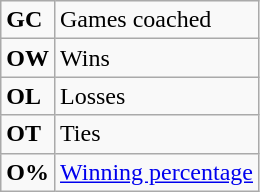<table class="wikitable">
<tr>
<td><strong>GC</strong></td>
<td>Games coached</td>
</tr>
<tr>
<td><strong>OW</strong></td>
<td>Wins</td>
</tr>
<tr>
<td><strong>OL</strong></td>
<td>Losses</td>
</tr>
<tr>
<td><strong>OT</strong></td>
<td>Ties</td>
</tr>
<tr>
<td align="center"><strong>O%</strong></td>
<td><a href='#'>Winning percentage</a></td>
</tr>
</table>
